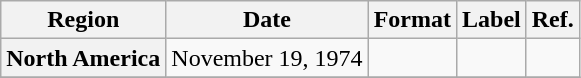<table class="wikitable plainrowheaders">
<tr>
<th scope="col">Region</th>
<th scope="col">Date</th>
<th scope="col">Format</th>
<th scope="col">Label</th>
<th scope="col">Ref.</th>
</tr>
<tr>
<th scope="row">North America</th>
<td>November 19, 1974</td>
<td></td>
<td></td>
<td></td>
</tr>
<tr>
</tr>
</table>
